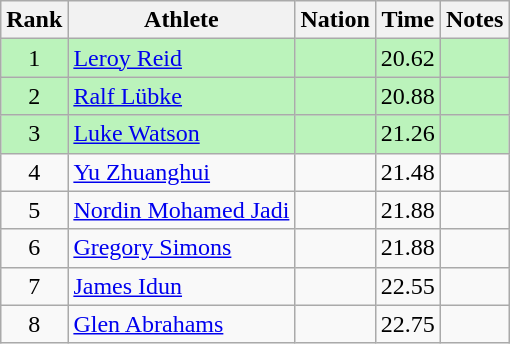<table class="wikitable sortable" style="text-align:center">
<tr>
<th>Rank</th>
<th>Athlete</th>
<th>Nation</th>
<th>Time</th>
<th>Notes</th>
</tr>
<tr style="background:#bbf3bb;">
<td>1</td>
<td align=left><a href='#'>Leroy Reid</a></td>
<td align=left></td>
<td>20.62</td>
<td></td>
</tr>
<tr style="background:#bbf3bb;">
<td>2</td>
<td align=left><a href='#'>Ralf Lübke</a></td>
<td align=left></td>
<td>20.88</td>
<td></td>
</tr>
<tr style="background:#bbf3bb;">
<td>3</td>
<td align=left><a href='#'>Luke Watson</a></td>
<td align=left></td>
<td>21.26</td>
<td></td>
</tr>
<tr>
<td>4</td>
<td align=left><a href='#'>Yu Zhuanghui</a></td>
<td align=left></td>
<td>21.48</td>
<td></td>
</tr>
<tr>
<td>5</td>
<td align=left><a href='#'>Nordin Mohamed Jadi</a></td>
<td align=left></td>
<td>21.88</td>
<td></td>
</tr>
<tr>
<td>6</td>
<td align=left><a href='#'>Gregory Simons</a></td>
<td align=left></td>
<td>21.88</td>
<td></td>
</tr>
<tr>
<td>7</td>
<td align=left><a href='#'>James Idun</a></td>
<td align=left></td>
<td>22.55</td>
<td></td>
</tr>
<tr>
<td>8</td>
<td align=left><a href='#'>Glen Abrahams</a></td>
<td align=left></td>
<td>22.75</td>
<td></td>
</tr>
</table>
